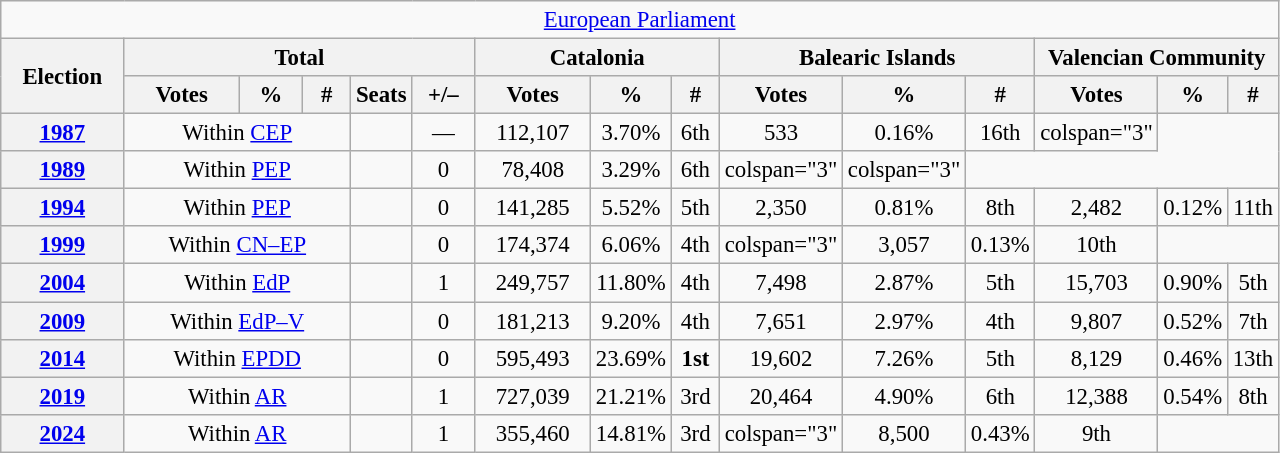<table class="wikitable" style="font-size:95%; text-align:center;">
<tr>
<td colspan="15"><a href='#'>European Parliament</a></td>
</tr>
<tr>
<th rowspan="2" width="75">Election</th>
<th colspan="5">Total</th>
<th colspan="3">Catalonia</th>
<th colspan="3">Balearic Islands</th>
<th colspan="3">Valencian Community</th>
</tr>
<tr>
<th width="70">Votes</th>
<th width="35">%</th>
<th width="25">#</th>
<th>Seats</th>
<th width="35">+/–</th>
<th width="70">Votes</th>
<th width="35">%</th>
<th width="25">#</th>
<th width="70">Votes</th>
<th width="35">%</th>
<th width="25">#</th>
<th width="70">Votes</th>
<th width="35">%</th>
<th width="25">#</th>
</tr>
<tr>
<th><a href='#'>1987</a></th>
<td colspan="3">Within <a href='#'>CEP</a></td>
<td></td>
<td>—</td>
<td>112,107</td>
<td>3.70%</td>
<td>6th</td>
<td>533</td>
<td>0.16%</td>
<td>16th</td>
<td>colspan="3" </td>
</tr>
<tr>
<th><a href='#'>1989</a></th>
<td colspan="3">Within <a href='#'>PEP</a></td>
<td></td>
<td>0</td>
<td>78,408</td>
<td>3.29%</td>
<td>6th</td>
<td>colspan="3" </td>
<td>colspan="3" </td>
</tr>
<tr>
<th><a href='#'>1994</a></th>
<td colspan="3">Within <a href='#'>PEP</a></td>
<td></td>
<td>0</td>
<td>141,285</td>
<td>5.52%</td>
<td>5th</td>
<td>2,350</td>
<td>0.81%</td>
<td>8th</td>
<td>2,482</td>
<td>0.12%</td>
<td>11th</td>
</tr>
<tr>
<th><a href='#'>1999</a></th>
<td colspan="3">Within <a href='#'>CN–EP</a></td>
<td></td>
<td>0</td>
<td>174,374</td>
<td>6.06%</td>
<td>4th</td>
<td>colspan="3" </td>
<td>3,057</td>
<td>0.13%</td>
<td>10th</td>
</tr>
<tr>
<th><a href='#'>2004</a></th>
<td colspan="3">Within <a href='#'>EdP</a></td>
<td></td>
<td>1</td>
<td>249,757</td>
<td>11.80%</td>
<td>4th</td>
<td>7,498</td>
<td>2.87%</td>
<td>5th</td>
<td>15,703</td>
<td>0.90%</td>
<td>5th</td>
</tr>
<tr>
<th><a href='#'>2009</a></th>
<td colspan="3">Within <a href='#'>EdP–V</a></td>
<td></td>
<td>0</td>
<td>181,213</td>
<td>9.20%</td>
<td>4th</td>
<td>7,651</td>
<td>2.97%</td>
<td>4th</td>
<td>9,807</td>
<td>0.52%</td>
<td>7th</td>
</tr>
<tr>
<th><a href='#'>2014</a></th>
<td colspan="3">Within <a href='#'>EPDD</a></td>
<td></td>
<td>0</td>
<td>595,493</td>
<td>23.69%</td>
<td><strong>1st</strong></td>
<td>19,602</td>
<td>7.26%</td>
<td>5th</td>
<td>8,129</td>
<td>0.46%</td>
<td>13th</td>
</tr>
<tr>
<th><a href='#'>2019</a></th>
<td colspan="3">Within <a href='#'>AR</a></td>
<td></td>
<td>1</td>
<td>727,039</td>
<td>21.21%</td>
<td>3rd</td>
<td>20,464</td>
<td>4.90%</td>
<td>6th</td>
<td>12,388</td>
<td>0.54%</td>
<td>8th</td>
</tr>
<tr>
<th><a href='#'>2024</a></th>
<td colspan="3">Within <a href='#'>AR</a></td>
<td></td>
<td>1</td>
<td>355,460</td>
<td>14.81%</td>
<td>3rd</td>
<td>colspan="3" </td>
<td>8,500</td>
<td>0.43%</td>
<td>9th</td>
</tr>
</table>
